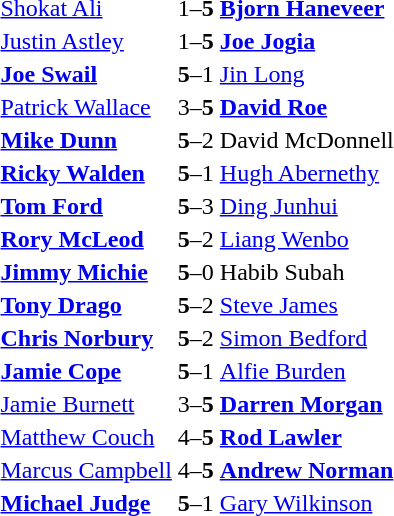<table>
<tr>
<td> <a href='#'>Shokat Ali</a></td>
<td align="center">1–<strong>5</strong></td>
<td> <strong><a href='#'>Bjorn Haneveer</a></strong></td>
</tr>
<tr>
<td> <a href='#'>Justin Astley</a></td>
<td align="center">1–<strong>5</strong></td>
<td> <strong><a href='#'>Joe Jogia</a></strong></td>
</tr>
<tr>
<td> <strong><a href='#'>Joe Swail</a></strong></td>
<td align="center"><strong>5</strong>–1</td>
<td> <a href='#'>Jin Long</a></td>
</tr>
<tr>
<td> <a href='#'>Patrick Wallace</a></td>
<td align="center">3–<strong>5</strong></td>
<td> <strong><a href='#'>David Roe</a></strong></td>
</tr>
<tr>
<td> <strong><a href='#'>Mike Dunn</a></strong></td>
<td align="center"><strong>5</strong>–2</td>
<td> David McDonnell</td>
</tr>
<tr>
<td> <strong><a href='#'>Ricky Walden</a></strong></td>
<td align="center"><strong>5</strong>–1</td>
<td> <a href='#'>Hugh Abernethy</a></td>
</tr>
<tr>
<td> <strong><a href='#'>Tom Ford</a></strong></td>
<td align="center"><strong>5</strong>–3</td>
<td> <a href='#'>Ding Junhui</a></td>
</tr>
<tr>
<td> <strong><a href='#'>Rory McLeod</a></strong></td>
<td align="center"><strong>5</strong>–2</td>
<td> <a href='#'>Liang Wenbo</a></td>
</tr>
<tr>
<td> <strong><a href='#'>Jimmy Michie</a></strong></td>
<td align="center"><strong>5</strong>–0</td>
<td> Habib Subah</td>
</tr>
<tr>
<td> <strong><a href='#'>Tony Drago</a></strong></td>
<td align="center"><strong>5</strong>–2</td>
<td> <a href='#'>Steve James</a></td>
</tr>
<tr>
<td> <strong><a href='#'>Chris Norbury</a></strong></td>
<td align="center"><strong>5</strong>–2</td>
<td> <a href='#'>Simon Bedford</a></td>
</tr>
<tr>
<td> <strong><a href='#'>Jamie Cope</a></strong></td>
<td align="center"><strong>5</strong>–1</td>
<td> <a href='#'>Alfie Burden</a></td>
</tr>
<tr>
<td> <a href='#'>Jamie Burnett</a></td>
<td align="center">3–<strong>5</strong></td>
<td> <strong><a href='#'>Darren Morgan</a></strong></td>
</tr>
<tr>
<td> <a href='#'>Matthew Couch</a></td>
<td align="center">4–<strong>5</strong></td>
<td> <strong><a href='#'>Rod Lawler</a></strong></td>
</tr>
<tr>
<td> <a href='#'>Marcus Campbell</a></td>
<td align="center">4–<strong>5</strong></td>
<td> <strong><a href='#'>Andrew Norman</a></strong></td>
</tr>
<tr>
<td> <strong><a href='#'>Michael Judge</a></strong></td>
<td align="center"><strong>5</strong>–1</td>
<td> <a href='#'>Gary Wilkinson</a></td>
</tr>
</table>
